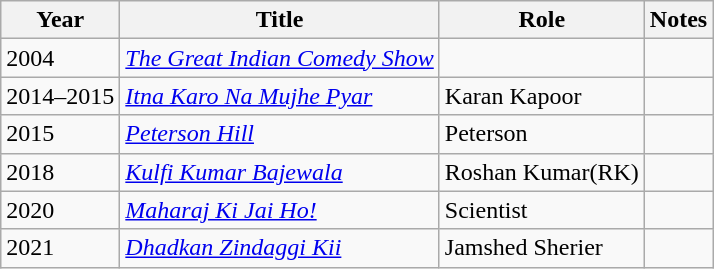<table class="wikitable">
<tr>
<th>Year</th>
<th>Title</th>
<th>Role</th>
<th>Notes</th>
</tr>
<tr>
<td>2004</td>
<td><em><a href='#'>The Great Indian Comedy Show</a></em></td>
<td></td>
<td></td>
</tr>
<tr>
<td>2014–2015</td>
<td><em><a href='#'>Itna Karo Na Mujhe Pyar</a></em></td>
<td>Karan Kapoor</td>
<td></td>
</tr>
<tr>
<td>2015</td>
<td><em><a href='#'>Peterson Hill</a></em></td>
<td>Peterson</td>
<td></td>
</tr>
<tr>
<td>2018</td>
<td><em><a href='#'>Kulfi Kumar Bajewala</a></em></td>
<td>Roshan Kumar(RK)</td>
<td></td>
</tr>
<tr>
<td>2020</td>
<td><em><a href='#'>Maharaj Ki Jai Ho!</a></em></td>
<td>Scientist</td>
<td></td>
</tr>
<tr>
<td>2021</td>
<td><em><a href='#'>Dhadkan Zindaggi Kii</a></em></td>
<td>Jamshed Sherier</td>
<td></td>
</tr>
</table>
